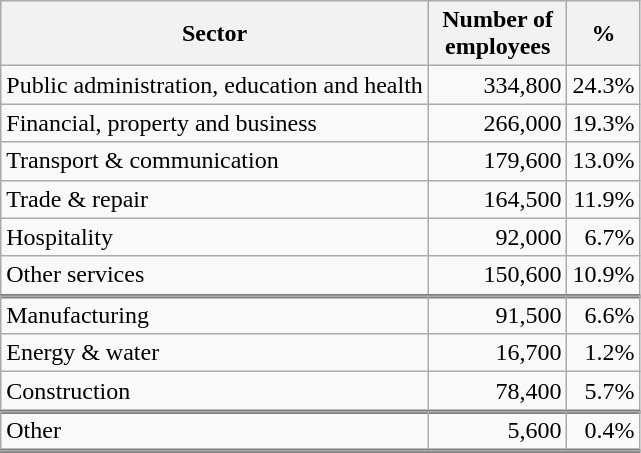<table class="wikitable" border="1">
<tr>
<th>Sector</th>
<th scope="col" width="85px">Number of employees</th>
<th scope="col" width="40px">%</th>
</tr>
<tr>
<td>Public administration, education and health</td>
<td style="text-align:right;">334,800</td>
<td style="text-align:right;">24.3%</td>
</tr>
<tr>
<td>Financial, property and business</td>
<td style="text-align:right;">266,000</td>
<td style="text-align:right;">19.3%</td>
</tr>
<tr>
<td>Transport & communication</td>
<td style="text-align:right;">179,600</td>
<td style="text-align:right;">13.0%</td>
</tr>
<tr>
<td>Trade & repair</td>
<td style="text-align:right;">164,500</td>
<td style="text-align:right;">11.9%</td>
</tr>
<tr>
<td>Hospitality</td>
<td style="text-align:right;">92,000</td>
<td style="text-align:right;">6.7%</td>
</tr>
<tr>
<td style="border-bottom: 3px solid grey;">Other services</td>
<td style="border-bottom: 3px solid grey;text-align:right;">150,600</td>
<td style="border-bottom: 3px solid grey;text-align:right;">10.9%</td>
</tr>
<tr>
</tr>
<tr>
<td>Manufacturing</td>
<td style="text-align:right;">91,500</td>
<td style="text-align:right;">6.6%</td>
</tr>
<tr>
<td>Energy & water</td>
<td style="text-align:right;">16,700</td>
<td style="text-align:right;">1.2%</td>
</tr>
<tr>
<td style="border-bottom: 3px solid grey;">Construction</td>
<td style="border-bottom: 3px solid grey;text-align:right;">78,400</td>
<td style="border-bottom: 3px solid grey;text-align:right;">5.7%</td>
</tr>
<tr>
</tr>
<tr>
<td style="border-bottom: 3px solid grey;">Other</td>
<td style="border-bottom: 3px solid grey;text-align:right;">5,600</td>
<td style="border-bottom: 3px solid grey;text-align:right;">0.4%</td>
</tr>
<tr>
</tr>
</table>
